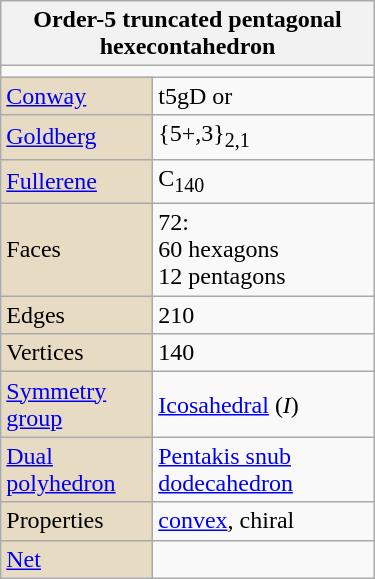<table class=wikitable align="right" width="250">
<tr>
<th bgcolor=#e7dcc3 colspan=2>Order-5 truncated pentagonal hexecontahedron</th>
</tr>
<tr>
<td align=center colspan=2></td>
</tr>
<tr>
<td bgcolor=#e7dcc3><a href='#'>Conway</a></td>
<td>t5gD or </td>
</tr>
<tr>
<td bgcolor=#e7dcc3><a href='#'>Goldberg</a></td>
<td>{5+,3}<sub>2,1</sub></td>
</tr>
<tr>
<td bgcolor=#e7dcc3><a href='#'>Fullerene</a></td>
<td>C<sub>140</sub></td>
</tr>
<tr>
<td bgcolor=#e7dcc3>Faces</td>
<td>72:<br>60 hexagons<br>12 pentagons</td>
</tr>
<tr>
<td bgcolor=#e7dcc3>Edges</td>
<td>210</td>
</tr>
<tr>
<td bgcolor=#e7dcc3>Vertices</td>
<td>140</td>
</tr>
<tr>
<td bgcolor=#e7dcc3><a href='#'>Symmetry group</a></td>
<td><a href='#'>Icosahedral</a> (<em>I</em>)</td>
</tr>
<tr>
<td bgcolor=#e7dcc3><a href='#'>Dual polyhedron</a></td>
<td><a href='#'>Pentakis snub dodecahedron</a></td>
</tr>
<tr>
<td bgcolor=#e7dcc3>Properties</td>
<td><a href='#'>convex</a>, chiral</td>
</tr>
<tr>
<td bgcolor=#e7dcc3><a href='#'>Net</a></td>
<td></td>
</tr>
</table>
